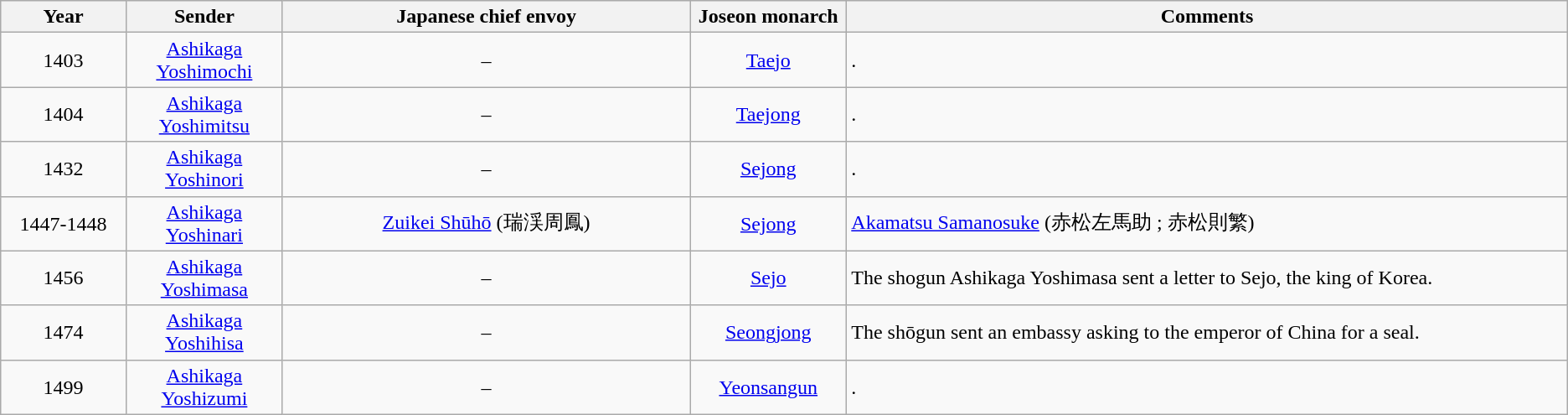<table class="wikitable">
<tr style="background:#efefef">
<th width=8%>Year</th>
<th width=10%>Sender</th>
<th width=26%>Japanese chief envoy</th>
<th width=10%>Joseon monarch</th>
<th width=48%>Comments</th>
</tr>
<tr align="center">
<td>1403</td>
<td><a href='#'>Ashikaga Yoshimochi</a></td>
<td>–</td>
<td><a href='#'>Taejo</a></td>
<td align="left">.</td>
</tr>
<tr align="center">
<td>1404</td>
<td><a href='#'>Ashikaga Yoshimitsu</a></td>
<td>–</td>
<td><a href='#'>Taejong</a></td>
<td align="left">.</td>
</tr>
<tr align="center">
<td>1432</td>
<td><a href='#'>Ashikaga Yoshinori</a></td>
<td>–</td>
<td><a href='#'>Sejong</a></td>
<td align="left">.</td>
</tr>
<tr align="center">
<td>1447-1448</td>
<td><a href='#'>Ashikaga Yoshinari</a></td>
<td><a href='#'>Zuikei Shūhō</a> (瑞渓周鳳)</td>
<td><a href='#'>Sejong</a></td>
<td align="left"><a href='#'>Akamatsu Samanosuke</a> (赤松左馬助 ; 赤松則繁) </td>
</tr>
<tr align="center">
<td>1456</td>
<td><a href='#'>Ashikaga Yoshimasa</a></td>
<td>–</td>
<td><a href='#'>Sejo</a></td>
<td align="left">The shogun Ashikaga Yoshimasa sent a letter to Sejo, the king of Korea.</td>
</tr>
<tr align="center">
<td>1474</td>
<td><a href='#'>Ashikaga Yoshihisa</a></td>
<td>–</td>
<td><a href='#'>Seongjong</a></td>
<td align="left">The shōgun sent an embassy asking to the emperor of China for a seal.</td>
</tr>
<tr align="center">
<td>1499</td>
<td><a href='#'>Ashikaga Yoshizumi</a></td>
<td>–</td>
<td><a href='#'>Yeonsangun</a></td>
<td align="left">.</td>
</tr>
</table>
